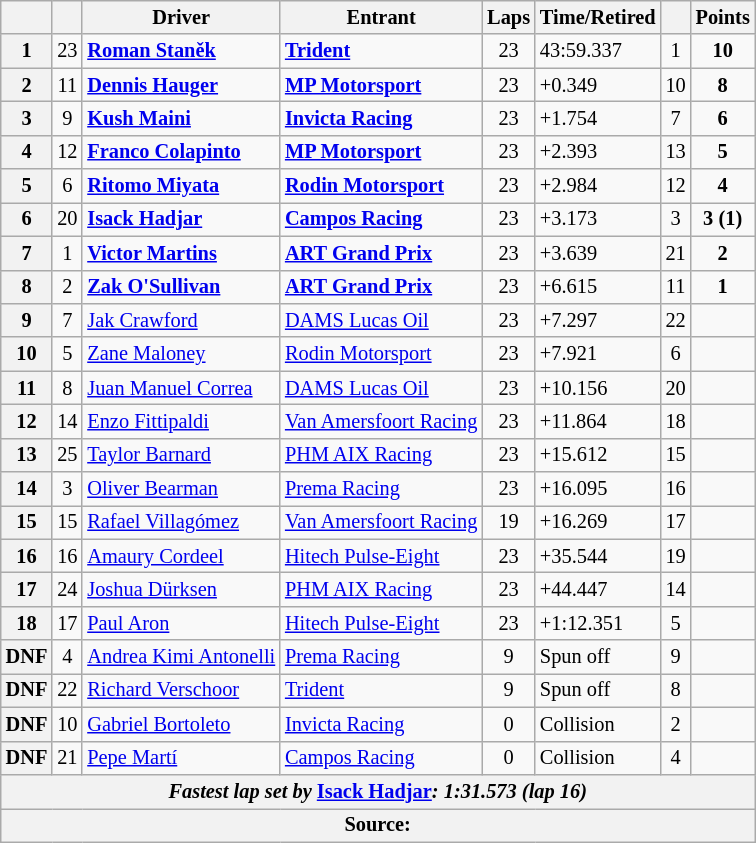<table class="wikitable" style="font-size:85%">
<tr>
<th scope="col"></th>
<th scope="col"></th>
<th scope="col">Driver</th>
<th scope="col">Entrant</th>
<th scope="col">Laps</th>
<th scope="col">Time/Retired</th>
<th scope="col"></th>
<th scope="col">Points</th>
</tr>
<tr>
<th>1</th>
<td align="center">23</td>
<td> <strong><a href='#'>Roman Staněk</a></strong></td>
<td><strong><a href='#'>Trident</a></strong></td>
<td align="center">23</td>
<td>43:59.337</td>
<td align="center">1</td>
<td align="center"><strong>10</strong></td>
</tr>
<tr>
<th>2</th>
<td align="center">11</td>
<td> <strong><a href='#'>Dennis Hauger</a></strong></td>
<td><strong><a href='#'>MP Motorsport</a></strong></td>
<td align="center">23</td>
<td>+0.349</td>
<td align="center">10</td>
<td align="center"><strong>8</strong></td>
</tr>
<tr>
<th>3</th>
<td align="center">9</td>
<td> <strong><a href='#'>Kush Maini</a></strong></td>
<td><strong><a href='#'>Invicta Racing</a></strong></td>
<td align="center">23</td>
<td>+1.754</td>
<td align="center">7</td>
<td align="center"><strong>6</strong></td>
</tr>
<tr>
<th>4</th>
<td align="center">12</td>
<td> <strong><a href='#'>Franco Colapinto</a></strong></td>
<td><strong><a href='#'>MP Motorsport</a></strong></td>
<td align="center">23</td>
<td>+2.393</td>
<td align="center">13</td>
<td align="center"><strong>5</strong></td>
</tr>
<tr>
<th>5</th>
<td align="center">6</td>
<td> <strong><a href='#'>Ritomo Miyata</a></strong></td>
<td><strong><a href='#'>Rodin Motorsport</a></strong></td>
<td align="center">23</td>
<td>+2.984</td>
<td align="center">12</td>
<td align="center"><strong>4</strong></td>
</tr>
<tr>
<th>6</th>
<td align="center">20</td>
<td> <strong><a href='#'>Isack Hadjar</a></strong></td>
<td><strong><a href='#'>Campos Racing</a></strong></td>
<td align="center">23</td>
<td>+3.173</td>
<td align="center">3</td>
<td align="center"><strong>3 (1)</strong></td>
</tr>
<tr>
<th>7</th>
<td align="center">1</td>
<td> <strong><a href='#'>Victor Martins</a></strong></td>
<td><strong><a href='#'>ART Grand Prix</a></strong></td>
<td align="center">23</td>
<td>+3.639</td>
<td align="center">21</td>
<td align="center"><strong>2</strong></td>
</tr>
<tr>
<th>8</th>
<td align="center">2</td>
<td> <strong><a href='#'>Zak O'Sullivan</a></strong></td>
<td><strong><a href='#'>ART Grand Prix</a></strong></td>
<td align="center">23</td>
<td>+6.615</td>
<td align="center">11</td>
<td align="center"><strong>1</strong></td>
</tr>
<tr>
<th>9</th>
<td align="center">7</td>
<td> <a href='#'>Jak Crawford</a></td>
<td><a href='#'>DAMS Lucas Oil</a></td>
<td align="center">23</td>
<td>+7.297</td>
<td align="center">22</td>
<td align="center"></td>
</tr>
<tr>
<th>10</th>
<td align="center">5</td>
<td> <a href='#'>Zane Maloney</a></td>
<td><a href='#'>Rodin Motorsport</a></td>
<td align="center">23</td>
<td>+7.921</td>
<td align="center">6</td>
<td></td>
</tr>
<tr>
<th>11</th>
<td align="center">8</td>
<td> <a href='#'>Juan Manuel Correa</a></td>
<td><a href='#'>DAMS Lucas Oil</a></td>
<td align="center">23</td>
<td>+10.156</td>
<td align="center">20</td>
<td></td>
</tr>
<tr>
<th>12</th>
<td align="center">14</td>
<td> <a href='#'>Enzo Fittipaldi</a></td>
<td><a href='#'>Van Amersfoort Racing</a></td>
<td align="center">23</td>
<td>+11.864</td>
<td align="center">18</td>
<td></td>
</tr>
<tr>
<th>13</th>
<td align="center">25</td>
<td> <a href='#'>Taylor Barnard</a></td>
<td><a href='#'>PHM AIX Racing</a></td>
<td align="center">23</td>
<td>+15.612</td>
<td align="center">15</td>
<td align="center"></td>
</tr>
<tr>
<th>14</th>
<td align="center">3</td>
<td> <a href='#'>Oliver Bearman</a></td>
<td><a href='#'>Prema Racing</a></td>
<td align="center">23</td>
<td>+16.095</td>
<td align="center">16</td>
<td></td>
</tr>
<tr>
<th>15</th>
<td align="center">15</td>
<td> <a href='#'>Rafael Villagómez</a></td>
<td><a href='#'>Van Amersfoort Racing</a></td>
<td align="center">19</td>
<td>+16.269</td>
<td align="center">17</td>
<td></td>
</tr>
<tr>
<th>16</th>
<td align="center">16</td>
<td> <a href='#'>Amaury Cordeel</a></td>
<td><a href='#'>Hitech Pulse-Eight</a></td>
<td align="center">23</td>
<td>+35.544</td>
<td align="center">19</td>
<td></td>
</tr>
<tr>
<th>17</th>
<td align="center">24</td>
<td> <a href='#'>Joshua Dürksen</a></td>
<td><a href='#'>PHM AIX Racing</a></td>
<td align="center">23</td>
<td>+44.447</td>
<td align="center">14</td>
<td align="center"></td>
</tr>
<tr>
<th>18</th>
<td align="center">17</td>
<td> <a href='#'>Paul Aron</a></td>
<td><a href='#'>Hitech Pulse-Eight</a></td>
<td align="center">23</td>
<td>+1:12.351</td>
<td align="center">5</td>
<td align="center"></td>
</tr>
<tr>
<th>DNF</th>
<td align="center">4</td>
<td> <a href='#'>Andrea Kimi Antonelli</a></td>
<td><a href='#'>Prema Racing</a></td>
<td align="center">9</td>
<td>Spun off</td>
<td align="center">9</td>
<td></td>
</tr>
<tr>
<th>DNF</th>
<td align="center">22</td>
<td> <a href='#'>Richard Verschoor</a></td>
<td><a href='#'>Trident</a></td>
<td align="center">9</td>
<td>Spun off</td>
<td align="center">8</td>
<td align="center"></td>
</tr>
<tr>
<th>DNF</th>
<td align="center">10</td>
<td> <a href='#'>Gabriel Bortoleto</a></td>
<td><a href='#'>Invicta Racing</a></td>
<td align="center">0</td>
<td>Collision</td>
<td align="center">2</td>
<td align="center"></td>
</tr>
<tr>
<th>DNF</th>
<td align="center">21</td>
<td> <a href='#'>Pepe Martí</a></td>
<td><a href='#'>Campos Racing</a></td>
<td align="center">0</td>
<td>Collision</td>
<td align="center">4</td>
<td align=“center”></td>
</tr>
<tr>
<th colspan="8"><em>Fastest lap set by</em> <strong> <a href='#'>Isack Hadjar</a><strong><em>: 1:31.573 (lap 16)<em></th>
</tr>
<tr>
<th colspan="8">Source:</th>
</tr>
</table>
